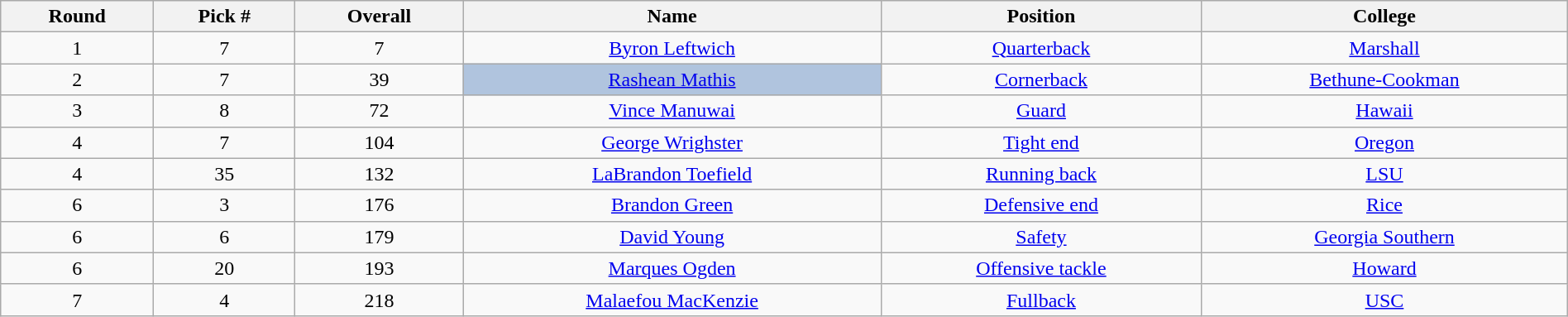<table class="wikitable sortable sortable" style="width: 100%; text-align:center">
<tr>
<th>Round</th>
<th>Pick #</th>
<th>Overall</th>
<th>Name</th>
<th>Position</th>
<th>College</th>
</tr>
<tr>
<td>1</td>
<td>7</td>
<td>7</td>
<td><a href='#'>Byron Leftwich</a></td>
<td><a href='#'>Quarterback</a></td>
<td><a href='#'>Marshall</a></td>
</tr>
<tr>
<td>2</td>
<td>7</td>
<td>39</td>
<td bgcolor=lightsteelblue><a href='#'>Rashean Mathis</a></td>
<td><a href='#'>Cornerback</a></td>
<td><a href='#'>Bethune-Cookman</a></td>
</tr>
<tr>
<td>3</td>
<td>8</td>
<td>72</td>
<td><a href='#'>Vince Manuwai</a></td>
<td><a href='#'>Guard</a></td>
<td><a href='#'>Hawaii</a></td>
</tr>
<tr>
<td>4</td>
<td>7</td>
<td>104</td>
<td><a href='#'>George Wrighster</a></td>
<td><a href='#'>Tight end</a></td>
<td><a href='#'>Oregon</a></td>
</tr>
<tr>
<td>4</td>
<td>35</td>
<td>132</td>
<td><a href='#'>LaBrandon Toefield</a></td>
<td><a href='#'>Running back</a></td>
<td><a href='#'>LSU</a></td>
</tr>
<tr>
<td>6</td>
<td>3</td>
<td>176</td>
<td><a href='#'>Brandon Green</a></td>
<td><a href='#'>Defensive end</a></td>
<td><a href='#'>Rice</a></td>
</tr>
<tr>
<td>6</td>
<td>6</td>
<td>179</td>
<td><a href='#'>David Young</a></td>
<td><a href='#'>Safety</a></td>
<td><a href='#'>Georgia Southern</a></td>
</tr>
<tr>
<td>6</td>
<td>20</td>
<td>193</td>
<td><a href='#'>Marques Ogden</a></td>
<td><a href='#'>Offensive tackle</a></td>
<td><a href='#'>Howard</a></td>
</tr>
<tr>
<td>7</td>
<td>4</td>
<td>218</td>
<td><a href='#'>Malaefou MacKenzie</a></td>
<td><a href='#'>Fullback</a></td>
<td><a href='#'>USC</a></td>
</tr>
</table>
